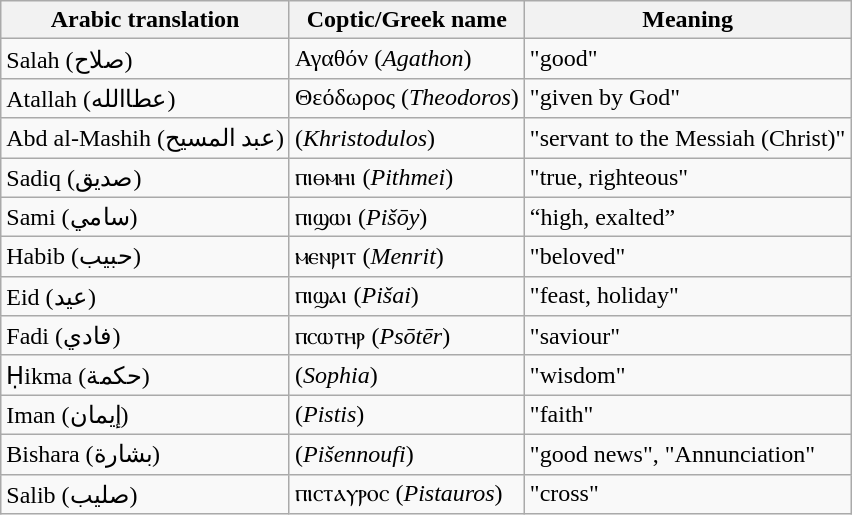<table class="wikitable">
<tr>
<th>Arabic translation</th>
<th>Coptic/Greek name</th>
<th>Meaning</th>
</tr>
<tr>
<td>Salah (صلاح)</td>
<td>Αγαθόν (<em>Agathon</em>)</td>
<td>"good"</td>
</tr>
<tr>
<td>Atallah (عطاالله)</td>
<td>Θεόδωρος (<em>Theodoros</em>)</td>
<td>"given by God"</td>
</tr>
<tr>
<td>Abd al-Mashih (عبد المسيح)</td>
<td> (<em>Khristodulos</em>)</td>
<td>"servant to the Messiah (Christ)"</td>
</tr>
<tr>
<td>Sadiq (صديق)</td>
<td>ⲡⲓⲑⲙⲏⲓ (<em>Pithmei</em>)</td>
<td>"true, righteous"</td>
</tr>
<tr>
<td>Sami (سامي)</td>
<td>ⲡⲓϣⲱⲓ (<em>Pišōy</em>)</td>
<td>“high, exalted”</td>
</tr>
<tr>
<td>Habib (حبيب)</td>
<td>ⲙⲉⲛⲣⲓⲧ (<em>Menrit</em>)</td>
<td>"beloved"</td>
</tr>
<tr>
<td>Eid (عيد)</td>
<td>ⲡⲓϣⲁⲓ (<em>Pišai</em>)</td>
<td>"feast, holiday"</td>
</tr>
<tr>
<td>Fadi (فادي)</td>
<td>ⲡⲥⲱⲧⲏⲣ (<em>Psōtēr</em>)</td>
<td>"saviour"</td>
</tr>
<tr>
<td>Ḥikma (حكمة)</td>
<td> (<em>Sophia</em>)</td>
<td>"wisdom"</td>
</tr>
<tr>
<td>Iman (إيمان)</td>
<td> (<em>Pistis</em>)</td>
<td>"faith"</td>
</tr>
<tr>
<td>Bishara (بشارة)</td>
<td> (<em>Pišennoufi</em>)</td>
<td>"good news", "Annunciation"</td>
</tr>
<tr>
<td>Salib (صليب)</td>
<td>ⲡⲓⲥⲧⲁⲩⲣⲟⲥ (<em>Pistauros</em>)</td>
<td>"cross"</td>
</tr>
</table>
